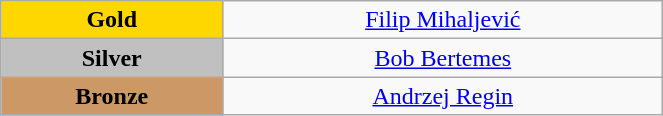<table class="wikitable" style="text-align:center; " width="35%">
<tr>
<td bgcolor="gold"><strong>Gold</strong></td>
<td><a href='#'>Filip Mihaljević</a><br>  <small><em></em></small></td>
</tr>
<tr>
<td bgcolor="silver"><strong>Silver</strong></td>
<td><a href='#'>Bob Bertemes</a><br>  <small><em></em></small></td>
</tr>
<tr>
<td bgcolor="CC9966"><strong>Bronze</strong></td>
<td><a href='#'>Andrzej Regin</a><br>  <small><em></em></small></td>
</tr>
</table>
